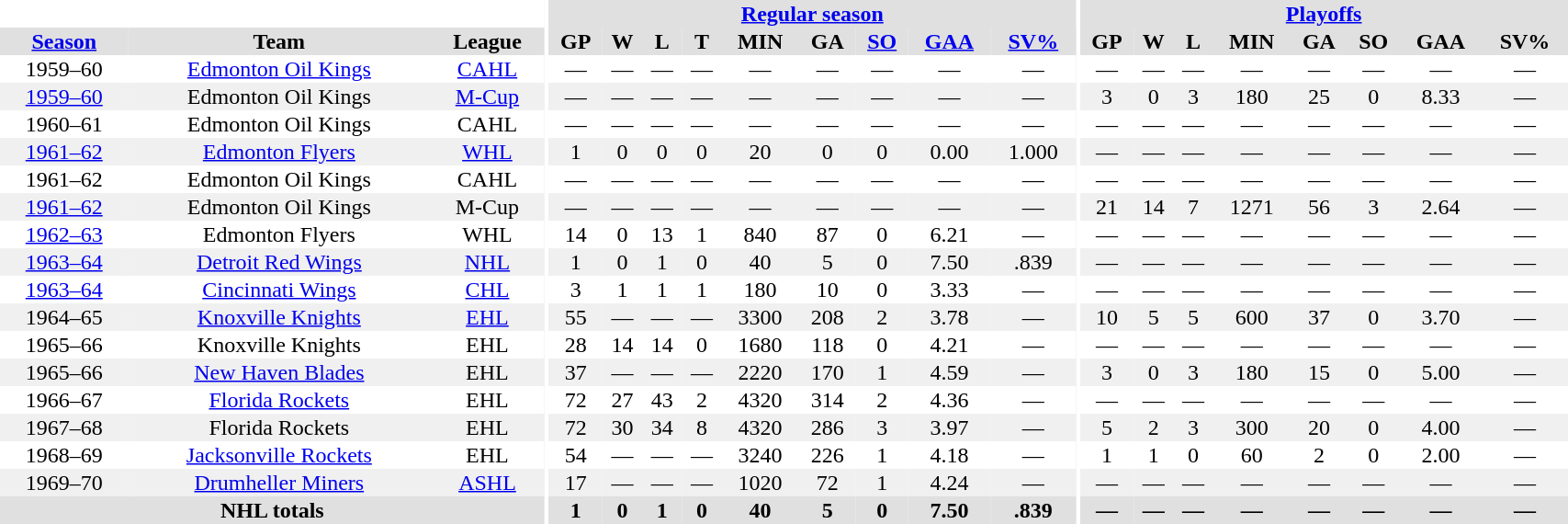<table border="0" cellpadding="1" cellspacing="0" style="width:90%; text-align:center;">
<tr bgcolor="#e0e0e0">
<th colspan="3" bgcolor="#ffffff"></th>
<th rowspan="99" bgcolor="#ffffff"></th>
<th colspan="9" bgcolor="#e0e0e0"><a href='#'>Regular season</a></th>
<th rowspan="99" bgcolor="#ffffff"></th>
<th colspan="8" bgcolor="#e0e0e0"><a href='#'>Playoffs</a></th>
</tr>
<tr bgcolor="#e0e0e0">
<th><a href='#'>Season</a></th>
<th>Team</th>
<th>League</th>
<th>GP</th>
<th>W</th>
<th>L</th>
<th>T</th>
<th>MIN</th>
<th>GA</th>
<th><a href='#'>SO</a></th>
<th><a href='#'>GAA</a></th>
<th><a href='#'>SV%</a></th>
<th>GP</th>
<th>W</th>
<th>L</th>
<th>MIN</th>
<th>GA</th>
<th>SO</th>
<th>GAA</th>
<th>SV%</th>
</tr>
<tr>
<td>1959–60</td>
<td><a href='#'>Edmonton Oil Kings</a></td>
<td><a href='#'>CAHL</a></td>
<td>—</td>
<td>—</td>
<td>—</td>
<td>—</td>
<td>—</td>
<td>—</td>
<td>—</td>
<td>—</td>
<td>—</td>
<td>—</td>
<td>—</td>
<td>—</td>
<td>—</td>
<td>—</td>
<td>—</td>
<td>—</td>
<td>—</td>
</tr>
<tr bgcolor="#f0f0f0">
<td><a href='#'>1959–60</a></td>
<td>Edmonton Oil Kings</td>
<td><a href='#'>M-Cup</a></td>
<td>—</td>
<td>—</td>
<td>—</td>
<td>—</td>
<td>—</td>
<td>—</td>
<td>—</td>
<td>—</td>
<td>—</td>
<td>3</td>
<td>0</td>
<td>3</td>
<td>180</td>
<td>25</td>
<td>0</td>
<td>8.33</td>
<td>—</td>
</tr>
<tr>
<td>1960–61</td>
<td>Edmonton Oil Kings</td>
<td>CAHL</td>
<td>—</td>
<td>—</td>
<td>—</td>
<td>—</td>
<td>—</td>
<td>—</td>
<td>—</td>
<td>—</td>
<td>—</td>
<td>—</td>
<td>—</td>
<td>—</td>
<td>—</td>
<td>—</td>
<td>—</td>
<td>—</td>
<td>—</td>
</tr>
<tr bgcolor="#f0f0f0">
<td><a href='#'>1961–62</a></td>
<td><a href='#'>Edmonton Flyers</a></td>
<td><a href='#'>WHL</a></td>
<td>1</td>
<td>0</td>
<td>0</td>
<td>0</td>
<td>20</td>
<td>0</td>
<td>0</td>
<td>0.00</td>
<td>1.000</td>
<td>—</td>
<td>—</td>
<td>—</td>
<td>—</td>
<td>—</td>
<td>—</td>
<td>—</td>
<td>—</td>
</tr>
<tr>
<td>1961–62</td>
<td>Edmonton Oil Kings</td>
<td>CAHL</td>
<td>—</td>
<td>—</td>
<td>—</td>
<td>—</td>
<td>—</td>
<td>—</td>
<td>—</td>
<td>—</td>
<td>—</td>
<td>—</td>
<td>—</td>
<td>—</td>
<td>—</td>
<td>—</td>
<td>—</td>
<td>—</td>
<td>—</td>
</tr>
<tr bgcolor="#f0f0f0">
<td><a href='#'>1961–62</a></td>
<td>Edmonton Oil Kings</td>
<td>M-Cup</td>
<td>—</td>
<td>—</td>
<td>—</td>
<td>—</td>
<td>—</td>
<td>—</td>
<td>—</td>
<td>—</td>
<td>—</td>
<td>21</td>
<td>14</td>
<td>7</td>
<td>1271</td>
<td>56</td>
<td>3</td>
<td>2.64</td>
<td>—</td>
</tr>
<tr>
<td><a href='#'>1962–63</a></td>
<td>Edmonton Flyers</td>
<td>WHL</td>
<td>14</td>
<td>0</td>
<td>13</td>
<td>1</td>
<td>840</td>
<td>87</td>
<td>0</td>
<td>6.21</td>
<td>—</td>
<td>—</td>
<td>—</td>
<td>—</td>
<td>—</td>
<td>—</td>
<td>—</td>
<td>—</td>
<td>—</td>
</tr>
<tr bgcolor="#f0f0f0">
<td><a href='#'>1963–64</a></td>
<td><a href='#'>Detroit Red Wings</a></td>
<td><a href='#'>NHL</a></td>
<td>1</td>
<td>0</td>
<td>1</td>
<td>0</td>
<td>40</td>
<td>5</td>
<td>0</td>
<td>7.50</td>
<td>.839</td>
<td>—</td>
<td>—</td>
<td>—</td>
<td>—</td>
<td>—</td>
<td>—</td>
<td>—</td>
<td>—</td>
</tr>
<tr>
<td><a href='#'>1963–64</a></td>
<td><a href='#'>Cincinnati Wings</a></td>
<td><a href='#'>CHL</a></td>
<td>3</td>
<td>1</td>
<td>1</td>
<td>1</td>
<td>180</td>
<td>10</td>
<td>0</td>
<td>3.33</td>
<td>—</td>
<td>—</td>
<td>—</td>
<td>—</td>
<td>—</td>
<td>—</td>
<td>—</td>
<td>—</td>
<td>—</td>
</tr>
<tr bgcolor="#f0f0f0">
<td>1964–65</td>
<td><a href='#'>Knoxville Knights</a></td>
<td><a href='#'>EHL</a></td>
<td>55</td>
<td>—</td>
<td>—</td>
<td>—</td>
<td>3300</td>
<td>208</td>
<td>2</td>
<td>3.78</td>
<td>—</td>
<td>10</td>
<td>5</td>
<td>5</td>
<td>600</td>
<td>37</td>
<td>0</td>
<td>3.70</td>
<td>—</td>
</tr>
<tr>
<td>1965–66</td>
<td>Knoxville Knights</td>
<td>EHL</td>
<td>28</td>
<td>14</td>
<td>14</td>
<td>0</td>
<td>1680</td>
<td>118</td>
<td>0</td>
<td>4.21</td>
<td>—</td>
<td>—</td>
<td>—</td>
<td>—</td>
<td>—</td>
<td>—</td>
<td>—</td>
<td>—</td>
<td>—</td>
</tr>
<tr bgcolor="#f0f0f0">
<td>1965–66</td>
<td><a href='#'>New Haven Blades</a></td>
<td>EHL</td>
<td>37</td>
<td>—</td>
<td>—</td>
<td>—</td>
<td>2220</td>
<td>170</td>
<td>1</td>
<td>4.59</td>
<td>—</td>
<td>3</td>
<td>0</td>
<td>3</td>
<td>180</td>
<td>15</td>
<td>0</td>
<td>5.00</td>
<td>—</td>
</tr>
<tr>
<td>1966–67</td>
<td><a href='#'>Florida Rockets</a></td>
<td>EHL</td>
<td>72</td>
<td>27</td>
<td>43</td>
<td>2</td>
<td>4320</td>
<td>314</td>
<td>2</td>
<td>4.36</td>
<td>—</td>
<td>—</td>
<td>—</td>
<td>—</td>
<td>—</td>
<td>—</td>
<td>—</td>
<td>—</td>
<td>—</td>
</tr>
<tr bgcolor="#f0f0f0">
<td>1967–68</td>
<td>Florida Rockets</td>
<td>EHL</td>
<td>72</td>
<td>30</td>
<td>34</td>
<td>8</td>
<td>4320</td>
<td>286</td>
<td>3</td>
<td>3.97</td>
<td>—</td>
<td>5</td>
<td>2</td>
<td>3</td>
<td>300</td>
<td>20</td>
<td>0</td>
<td>4.00</td>
<td>—</td>
</tr>
<tr>
<td>1968–69</td>
<td><a href='#'>Jacksonville Rockets</a></td>
<td>EHL</td>
<td>54</td>
<td>—</td>
<td>—</td>
<td>—</td>
<td>3240</td>
<td>226</td>
<td>1</td>
<td>4.18</td>
<td>—</td>
<td>1</td>
<td>1</td>
<td>0</td>
<td>60</td>
<td>2</td>
<td>0</td>
<td>2.00</td>
<td>—</td>
</tr>
<tr bgcolor="#f0f0f0">
<td>1969–70</td>
<td><a href='#'>Drumheller Miners</a></td>
<td><a href='#'>ASHL</a></td>
<td>17</td>
<td>—</td>
<td>—</td>
<td>—</td>
<td>1020</td>
<td>72</td>
<td>1</td>
<td>4.24</td>
<td>—</td>
<td>—</td>
<td>—</td>
<td>—</td>
<td>—</td>
<td>—</td>
<td>—</td>
<td>—</td>
<td>—</td>
</tr>
<tr bgcolor="#e0e0e0">
<th colspan=3>NHL totals</th>
<th>1</th>
<th>0</th>
<th>1</th>
<th>0</th>
<th>40</th>
<th>5</th>
<th>0</th>
<th>7.50</th>
<th>.839</th>
<th>—</th>
<th>—</th>
<th>—</th>
<th>—</th>
<th>—</th>
<th>—</th>
<th>—</th>
<th>—</th>
</tr>
</table>
